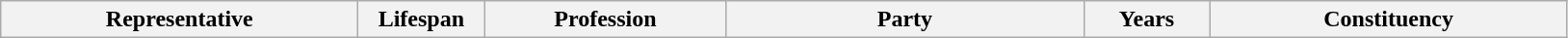<table class="wikitable">
<tr>
<th style="width:15em">Representative</th>
<th style="width:5em">Lifespan</th>
<th style="width:10em">Profession</th>
<th style="width:15em">Party</th>
<th style="width:5em">Years</th>
<th style="width:15em">Constituency</th>
</tr>
</table>
